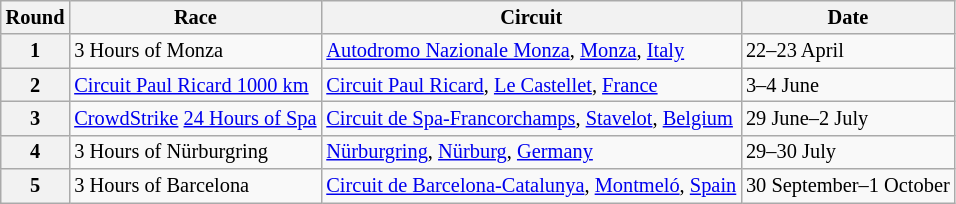<table class="wikitable" style="font-size: 85%;">
<tr>
<th>Round</th>
<th>Race</th>
<th>Circuit</th>
<th>Date</th>
</tr>
<tr>
<th>1</th>
<td>3 Hours of Monza</td>
<td> <a href='#'>Autodromo Nazionale Monza</a>, <a href='#'>Monza</a>, <a href='#'>Italy</a></td>
<td>22–23 April</td>
</tr>
<tr>
<th>2</th>
<td><a href='#'>Circuit Paul Ricard 1000 km</a></td>
<td> <a href='#'>Circuit Paul Ricard</a>, <a href='#'>Le Castellet</a>, <a href='#'>France</a></td>
<td>3–4 June</td>
</tr>
<tr>
<th>3</th>
<td><a href='#'>CrowdStrike</a> <a href='#'>24 Hours of Spa</a></td>
<td> <a href='#'>Circuit de Spa-Francorchamps</a>, <a href='#'>Stavelot</a>, <a href='#'>Belgium</a></td>
<td>29 June–2 July</td>
</tr>
<tr>
<th>4</th>
<td>3 Hours of Nürburgring</td>
<td> <a href='#'>Nürburgring</a>, <a href='#'>Nürburg</a>, <a href='#'>Germany</a></td>
<td>29–30 July</td>
</tr>
<tr>
<th>5</th>
<td>3 Hours of Barcelona</td>
<td> <a href='#'>Circuit de Barcelona-Catalunya</a>, <a href='#'>Montmeló</a>, <a href='#'>Spain</a></td>
<td>30 September–1 October</td>
</tr>
</table>
